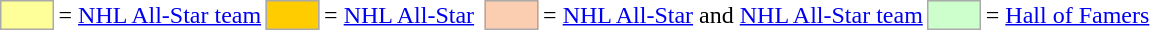<table>
<tr>
<td style="background-color:#FFFF99; border:1px solid #aaaaaa; width:2em;"></td>
<td>= <a href='#'>NHL All-Star team</a></td>
<td style="background-color:#FFCC00; border:1px solid #aaaaaa; width:2em;"></td>
<td>= <a href='#'>NHL All-Star</a></td>
<td></td>
<td style="background-color:#FBCEB1; border:1px solid #aaaaaa; width:2em;"></td>
<td>= <a href='#'>NHL All-Star</a>  and <a href='#'>NHL All-Star team</a></td>
<td style="background-color:#CCFFCC; border:1px solid #aaaaaa; width:2em;"></td>
<td>= <a href='#'>Hall of Famers</a></td>
</tr>
</table>
